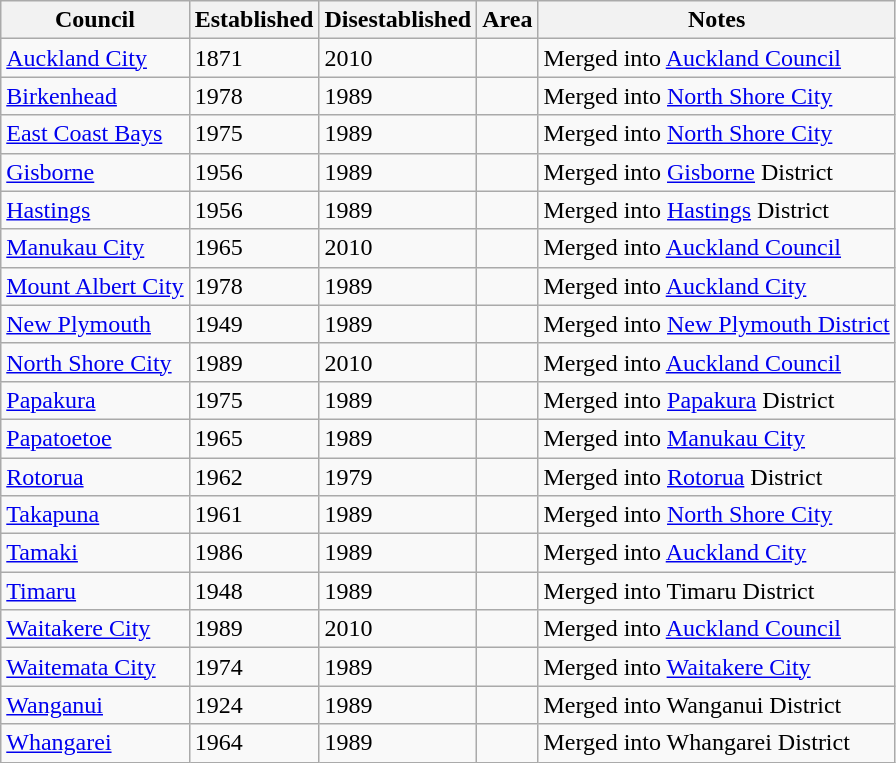<table class="wikitable sortable">
<tr>
<th>Council</th>
<th>Established</th>
<th>Disestablished</th>
<th>Area</th>
<th class="unsortable">Notes</th>
</tr>
<tr>
<td><a href='#'>Auckland City</a></td>
<td>1871</td>
<td>2010</td>
<td></td>
<td>Merged into <a href='#'>Auckland Council</a></td>
</tr>
<tr>
<td><a href='#'>Birkenhead</a></td>
<td>1978</td>
<td>1989</td>
<td></td>
<td>Merged into <a href='#'>North Shore City</a></td>
</tr>
<tr>
<td><a href='#'>East Coast Bays</a></td>
<td>1975</td>
<td>1989</td>
<td></td>
<td>Merged into <a href='#'>North Shore City</a></td>
</tr>
<tr>
<td><a href='#'>Gisborne</a></td>
<td>1956</td>
<td>1989</td>
<td></td>
<td>Merged into <a href='#'>Gisborne</a> District</td>
</tr>
<tr>
<td><a href='#'>Hastings</a></td>
<td>1956</td>
<td>1989</td>
<td></td>
<td>Merged into <a href='#'>Hastings</a> District</td>
</tr>
<tr>
<td><a href='#'>Manukau City</a></td>
<td>1965</td>
<td>2010</td>
<td></td>
<td>Merged into <a href='#'>Auckland Council</a></td>
</tr>
<tr>
<td><a href='#'>Mount Albert City</a></td>
<td>1978</td>
<td>1989</td>
<td></td>
<td>Merged into <a href='#'>Auckland City</a></td>
</tr>
<tr>
<td><a href='#'>New Plymouth</a></td>
<td>1949</td>
<td>1989</td>
<td></td>
<td>Merged into <a href='#'>New Plymouth District</a></td>
</tr>
<tr>
<td><a href='#'>North Shore City</a></td>
<td>1989</td>
<td>2010</td>
<td></td>
<td>Merged into <a href='#'>Auckland Council</a></td>
</tr>
<tr>
<td><a href='#'>Papakura</a></td>
<td>1975</td>
<td>1989</td>
<td></td>
<td>Merged into <a href='#'>Papakura</a> District</td>
</tr>
<tr>
<td><a href='#'>Papatoetoe</a></td>
<td>1965</td>
<td>1989</td>
<td></td>
<td>Merged into <a href='#'>Manukau City</a></td>
</tr>
<tr>
<td><a href='#'>Rotorua</a></td>
<td>1962</td>
<td>1979</td>
<td></td>
<td>Merged into <a href='#'>Rotorua</a> District</td>
</tr>
<tr>
<td><a href='#'>Takapuna</a></td>
<td>1961</td>
<td>1989</td>
<td></td>
<td>Merged into <a href='#'>North Shore City</a></td>
</tr>
<tr>
<td><a href='#'>Tamaki</a></td>
<td>1986 </td>
<td>1989</td>
<td></td>
<td>Merged into <a href='#'>Auckland City</a></td>
</tr>
<tr>
<td><a href='#'>Timaru</a></td>
<td>1948</td>
<td>1989</td>
<td></td>
<td>Merged into Timaru District</td>
</tr>
<tr>
<td><a href='#'>Waitakere City</a></td>
<td>1989</td>
<td>2010</td>
<td></td>
<td>Merged into <a href='#'>Auckland Council</a></td>
</tr>
<tr>
<td><a href='#'>Waitemata City</a></td>
<td>1974</td>
<td>1989</td>
<td></td>
<td>Merged into <a href='#'>Waitakere City</a></td>
</tr>
<tr>
<td><a href='#'>Wanganui</a></td>
<td>1924</td>
<td>1989</td>
<td></td>
<td>Merged into Wanganui District</td>
</tr>
<tr>
<td><a href='#'>Whangarei</a></td>
<td>1964</td>
<td>1989</td>
<td></td>
<td>Merged into Whangarei District</td>
</tr>
</table>
